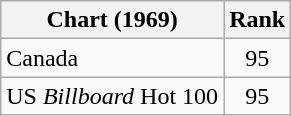<table class="wikitable sortable">
<tr>
<th align="left">Chart (1969)</th>
<th style="text-align:center;">Rank</th>
</tr>
<tr>
<td>Canada</td>
<td style="text-align:center;">95</td>
</tr>
<tr>
<td>US <em>Billboard</em> Hot 100</td>
<td style="text-align:center;">95</td>
</tr>
</table>
